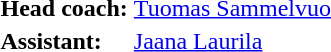<table>
<tr>
<td><strong>Head coach:</strong></td>
<td><a href='#'>Tuomas Sammelvuo</a></td>
</tr>
<tr>
<td><strong>Assistant:</strong></td>
<td><a href='#'>Jaana Laurila</a></td>
</tr>
</table>
